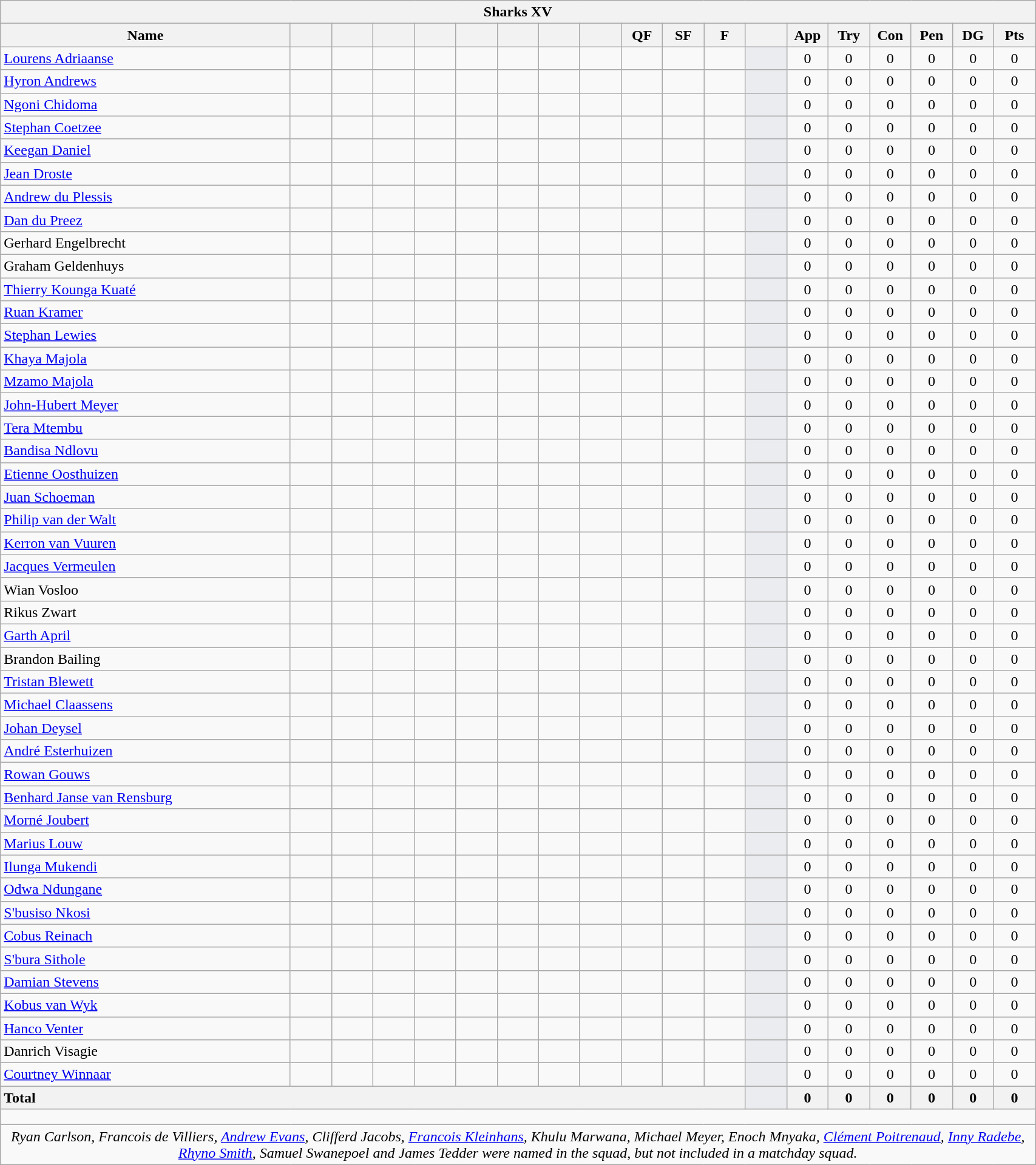<table class="wikitable collapsible collapsed" style="text-align:center; font-size:100%; width:90%">
<tr>
<th colspan="100%">Sharks XV</th>
</tr>
<tr>
<th style="width:28%;">Name</th>
<th style="width:4%;"></th>
<th style="width:4%;"></th>
<th style="width:4%;"></th>
<th style="width:4%;"></th>
<th style="width:4%;"></th>
<th style="width:4%;"></th>
<th style="width:4%;"></th>
<th style="width:4%;"></th>
<th style="width:4%;">QF</th>
<th style="width:4%;">SF</th>
<th style="width:4%;">F</th>
<th style="width:4%;"></th>
<th style="width:4%;">App</th>
<th style="width:4%;">Try</th>
<th style="width:4%;">Con</th>
<th style="width:4%;">Pen</th>
<th style="width:4%;">DG</th>
<th style="width:4%;">Pts</th>
</tr>
<tr>
<td style="text-align:left;"><a href='#'>Lourens Adriaanse</a></td>
<td></td>
<td></td>
<td></td>
<td></td>
<td></td>
<td></td>
<td></td>
<td></td>
<td></td>
<td></td>
<td></td>
<td style="background:#EBECF0;"></td>
<td>0</td>
<td>0</td>
<td>0</td>
<td>0</td>
<td>0</td>
<td>0</td>
</tr>
<tr>
<td style="text-align:left;"><a href='#'>Hyron Andrews</a></td>
<td></td>
<td></td>
<td></td>
<td></td>
<td></td>
<td></td>
<td></td>
<td></td>
<td></td>
<td></td>
<td></td>
<td style="background:#EBECF0;"></td>
<td>0</td>
<td>0</td>
<td>0</td>
<td>0</td>
<td>0</td>
<td>0</td>
</tr>
<tr>
<td style="text-align:left;"><a href='#'>Ngoni Chidoma</a></td>
<td></td>
<td></td>
<td></td>
<td></td>
<td></td>
<td></td>
<td></td>
<td></td>
<td></td>
<td></td>
<td></td>
<td style="background:#EBECF0;"></td>
<td>0</td>
<td>0</td>
<td>0</td>
<td>0</td>
<td>0</td>
<td>0</td>
</tr>
<tr>
<td style="text-align:left;"><a href='#'>Stephan Coetzee</a></td>
<td></td>
<td></td>
<td></td>
<td></td>
<td></td>
<td></td>
<td></td>
<td></td>
<td></td>
<td></td>
<td></td>
<td style="background:#EBECF0;"></td>
<td>0</td>
<td>0</td>
<td>0</td>
<td>0</td>
<td>0</td>
<td>0</td>
</tr>
<tr>
<td style="text-align:left;"><a href='#'>Keegan Daniel</a></td>
<td></td>
<td></td>
<td></td>
<td></td>
<td></td>
<td></td>
<td></td>
<td></td>
<td></td>
<td></td>
<td></td>
<td style="background:#EBECF0;"></td>
<td>0</td>
<td>0</td>
<td>0</td>
<td>0</td>
<td>0</td>
<td>0</td>
</tr>
<tr>
<td style="text-align:left;"><a href='#'>Jean Droste</a></td>
<td></td>
<td></td>
<td></td>
<td></td>
<td></td>
<td></td>
<td></td>
<td></td>
<td></td>
<td></td>
<td></td>
<td style="background:#EBECF0;"></td>
<td>0</td>
<td>0</td>
<td>0</td>
<td>0</td>
<td>0</td>
<td>0</td>
</tr>
<tr>
<td style="text-align:left;"><a href='#'>Andrew du Plessis</a></td>
<td></td>
<td></td>
<td></td>
<td></td>
<td></td>
<td></td>
<td></td>
<td></td>
<td></td>
<td></td>
<td></td>
<td style="background:#EBECF0;"></td>
<td>0</td>
<td>0</td>
<td>0</td>
<td>0</td>
<td>0</td>
<td>0</td>
</tr>
<tr>
<td style="text-align:left;"><a href='#'>Dan du Preez</a></td>
<td></td>
<td></td>
<td></td>
<td></td>
<td></td>
<td></td>
<td></td>
<td></td>
<td></td>
<td></td>
<td></td>
<td style="background:#EBECF0;"></td>
<td>0</td>
<td>0</td>
<td>0</td>
<td>0</td>
<td>0</td>
<td>0</td>
</tr>
<tr>
<td style="text-align:left;">Gerhard Engelbrecht</td>
<td></td>
<td></td>
<td></td>
<td></td>
<td></td>
<td></td>
<td></td>
<td></td>
<td></td>
<td></td>
<td></td>
<td style="background:#EBECF0;"></td>
<td>0</td>
<td>0</td>
<td>0</td>
<td>0</td>
<td>0</td>
<td>0</td>
</tr>
<tr>
<td style="text-align:left;">Graham Geldenhuys</td>
<td></td>
<td></td>
<td></td>
<td></td>
<td></td>
<td></td>
<td></td>
<td></td>
<td></td>
<td></td>
<td></td>
<td style="background:#EBECF0;"></td>
<td>0</td>
<td>0</td>
<td>0</td>
<td>0</td>
<td>0</td>
<td>0</td>
</tr>
<tr>
<td style="text-align:left;"><a href='#'>Thierry Kounga Kuaté</a></td>
<td></td>
<td></td>
<td></td>
<td></td>
<td></td>
<td></td>
<td></td>
<td></td>
<td></td>
<td></td>
<td></td>
<td style="background:#EBECF0;"></td>
<td>0</td>
<td>0</td>
<td>0</td>
<td>0</td>
<td>0</td>
<td>0</td>
</tr>
<tr>
<td style="text-align:left;"><a href='#'>Ruan Kramer</a></td>
<td></td>
<td></td>
<td></td>
<td></td>
<td></td>
<td></td>
<td></td>
<td></td>
<td></td>
<td></td>
<td></td>
<td style="background:#EBECF0;"></td>
<td>0</td>
<td>0</td>
<td>0</td>
<td>0</td>
<td>0</td>
<td>0</td>
</tr>
<tr>
<td style="text-align:left;"><a href='#'>Stephan Lewies</a></td>
<td></td>
<td></td>
<td></td>
<td></td>
<td></td>
<td></td>
<td></td>
<td></td>
<td></td>
<td></td>
<td></td>
<td style="background:#EBECF0;"></td>
<td>0</td>
<td>0</td>
<td>0</td>
<td>0</td>
<td>0</td>
<td>0</td>
</tr>
<tr>
<td style="text-align:left;"><a href='#'>Khaya Majola</a></td>
<td></td>
<td></td>
<td></td>
<td></td>
<td></td>
<td></td>
<td></td>
<td></td>
<td></td>
<td></td>
<td></td>
<td style="background:#EBECF0;"></td>
<td>0</td>
<td>0</td>
<td>0</td>
<td>0</td>
<td>0</td>
<td>0</td>
</tr>
<tr>
<td style="text-align:left;"><a href='#'>Mzamo Majola</a></td>
<td></td>
<td></td>
<td></td>
<td></td>
<td></td>
<td></td>
<td></td>
<td></td>
<td></td>
<td></td>
<td></td>
<td style="background:#EBECF0;"></td>
<td>0</td>
<td>0</td>
<td>0</td>
<td>0</td>
<td>0</td>
<td>0</td>
</tr>
<tr>
<td style="text-align:left;"><a href='#'>John-Hubert Meyer</a></td>
<td></td>
<td></td>
<td></td>
<td></td>
<td></td>
<td></td>
<td></td>
<td></td>
<td></td>
<td></td>
<td></td>
<td style="background:#EBECF0;"></td>
<td>0</td>
<td>0</td>
<td>0</td>
<td>0</td>
<td>0</td>
<td>0</td>
</tr>
<tr>
<td style="text-align:left;"><a href='#'>Tera Mtembu</a></td>
<td></td>
<td></td>
<td></td>
<td></td>
<td></td>
<td></td>
<td></td>
<td></td>
<td></td>
<td></td>
<td></td>
<td style="background:#EBECF0;"></td>
<td>0</td>
<td>0</td>
<td>0</td>
<td>0</td>
<td>0</td>
<td>0</td>
</tr>
<tr>
<td style="text-align:left;"><a href='#'>Bandisa Ndlovu</a></td>
<td></td>
<td></td>
<td></td>
<td></td>
<td></td>
<td></td>
<td></td>
<td></td>
<td></td>
<td></td>
<td></td>
<td style="background:#EBECF0;"></td>
<td>0</td>
<td>0</td>
<td>0</td>
<td>0</td>
<td>0</td>
<td>0</td>
</tr>
<tr>
<td style="text-align:left;"><a href='#'>Etienne Oosthuizen</a></td>
<td></td>
<td></td>
<td></td>
<td></td>
<td></td>
<td></td>
<td></td>
<td></td>
<td></td>
<td></td>
<td></td>
<td style="background:#EBECF0;"></td>
<td>0</td>
<td>0</td>
<td>0</td>
<td>0</td>
<td>0</td>
<td>0</td>
</tr>
<tr>
<td style="text-align:left;"><a href='#'>Juan Schoeman</a></td>
<td></td>
<td></td>
<td></td>
<td></td>
<td></td>
<td></td>
<td></td>
<td></td>
<td></td>
<td></td>
<td></td>
<td style="background:#EBECF0;"></td>
<td>0</td>
<td>0</td>
<td>0</td>
<td>0</td>
<td>0</td>
<td>0</td>
</tr>
<tr>
<td style="text-align:left;"><a href='#'>Philip van der Walt</a></td>
<td></td>
<td></td>
<td></td>
<td></td>
<td></td>
<td></td>
<td></td>
<td></td>
<td></td>
<td></td>
<td></td>
<td style="background:#EBECF0;"></td>
<td>0</td>
<td>0</td>
<td>0</td>
<td>0</td>
<td>0</td>
<td>0</td>
</tr>
<tr>
<td style="text-align:left;"><a href='#'>Kerron van Vuuren</a></td>
<td></td>
<td></td>
<td></td>
<td></td>
<td></td>
<td></td>
<td></td>
<td></td>
<td></td>
<td></td>
<td></td>
<td style="background:#EBECF0;"></td>
<td>0</td>
<td>0</td>
<td>0</td>
<td>0</td>
<td>0</td>
<td>0</td>
</tr>
<tr>
<td style="text-align:left;"><a href='#'>Jacques Vermeulen</a></td>
<td></td>
<td></td>
<td></td>
<td></td>
<td></td>
<td></td>
<td></td>
<td></td>
<td></td>
<td></td>
<td></td>
<td style="background:#EBECF0;"></td>
<td>0</td>
<td>0</td>
<td>0</td>
<td>0</td>
<td>0</td>
<td>0</td>
</tr>
<tr>
<td style="text-align:left;">Wian Vosloo</td>
<td></td>
<td></td>
<td></td>
<td></td>
<td></td>
<td></td>
<td></td>
<td></td>
<td></td>
<td></td>
<td></td>
<td style="background:#EBECF0;"></td>
<td>0</td>
<td>0</td>
<td>0</td>
<td>0</td>
<td>0</td>
<td>0</td>
</tr>
<tr>
<td style="text-align:left;">Rikus Zwart</td>
<td></td>
<td></td>
<td></td>
<td></td>
<td></td>
<td></td>
<td></td>
<td></td>
<td></td>
<td></td>
<td></td>
<td style="background:#EBECF0;"></td>
<td>0</td>
<td>0</td>
<td>0</td>
<td>0</td>
<td>0</td>
<td>0</td>
</tr>
<tr>
<td style="text-align:left;"><a href='#'>Garth April</a></td>
<td></td>
<td></td>
<td></td>
<td></td>
<td></td>
<td></td>
<td></td>
<td></td>
<td></td>
<td></td>
<td></td>
<td style="background:#EBECF0;"></td>
<td>0</td>
<td>0</td>
<td>0</td>
<td>0</td>
<td>0</td>
<td>0</td>
</tr>
<tr>
<td style="text-align:left;">Brandon Bailing</td>
<td></td>
<td></td>
<td></td>
<td></td>
<td></td>
<td></td>
<td></td>
<td></td>
<td></td>
<td></td>
<td></td>
<td style="background:#EBECF0;"></td>
<td>0</td>
<td>0</td>
<td>0</td>
<td>0</td>
<td>0</td>
<td>0</td>
</tr>
<tr>
<td style="text-align:left;"><a href='#'>Tristan Blewett</a></td>
<td></td>
<td></td>
<td></td>
<td></td>
<td></td>
<td></td>
<td></td>
<td></td>
<td></td>
<td></td>
<td></td>
<td style="background:#EBECF0;"></td>
<td>0</td>
<td>0</td>
<td>0</td>
<td>0</td>
<td>0</td>
<td>0</td>
</tr>
<tr>
<td style="text-align:left;"><a href='#'>Michael Claassens</a></td>
<td></td>
<td></td>
<td></td>
<td></td>
<td></td>
<td></td>
<td></td>
<td></td>
<td></td>
<td></td>
<td></td>
<td style="background:#EBECF0;"></td>
<td>0</td>
<td>0</td>
<td>0</td>
<td>0</td>
<td>0</td>
<td>0</td>
</tr>
<tr>
<td style="text-align:left;"><a href='#'>Johan Deysel</a></td>
<td></td>
<td></td>
<td></td>
<td></td>
<td></td>
<td></td>
<td></td>
<td></td>
<td></td>
<td></td>
<td></td>
<td style="background:#EBECF0;"></td>
<td>0</td>
<td>0</td>
<td>0</td>
<td>0</td>
<td>0</td>
<td>0</td>
</tr>
<tr>
<td style="text-align:left;"><a href='#'>André Esterhuizen</a></td>
<td></td>
<td></td>
<td></td>
<td></td>
<td></td>
<td></td>
<td></td>
<td></td>
<td></td>
<td></td>
<td></td>
<td style="background:#EBECF0;"></td>
<td>0</td>
<td>0</td>
<td>0</td>
<td>0</td>
<td>0</td>
<td>0</td>
</tr>
<tr>
<td style="text-align:left;"><a href='#'>Rowan Gouws</a></td>
<td></td>
<td></td>
<td></td>
<td></td>
<td></td>
<td></td>
<td></td>
<td></td>
<td></td>
<td></td>
<td></td>
<td style="background:#EBECF0;"></td>
<td>0</td>
<td>0</td>
<td>0</td>
<td>0</td>
<td>0</td>
<td>0</td>
</tr>
<tr>
<td style="text-align:left;"><a href='#'>Benhard Janse van Rensburg</a></td>
<td></td>
<td></td>
<td></td>
<td></td>
<td></td>
<td></td>
<td></td>
<td></td>
<td></td>
<td></td>
<td></td>
<td style="background:#EBECF0;"></td>
<td>0</td>
<td>0</td>
<td>0</td>
<td>0</td>
<td>0</td>
<td>0</td>
</tr>
<tr>
<td style="text-align:left;"><a href='#'>Morné Joubert</a></td>
<td></td>
<td></td>
<td></td>
<td></td>
<td></td>
<td></td>
<td></td>
<td></td>
<td></td>
<td></td>
<td></td>
<td style="background:#EBECF0;"></td>
<td>0</td>
<td>0</td>
<td>0</td>
<td>0</td>
<td>0</td>
<td>0</td>
</tr>
<tr>
<td style="text-align:left;"><a href='#'>Marius Louw</a></td>
<td></td>
<td></td>
<td></td>
<td></td>
<td></td>
<td></td>
<td></td>
<td></td>
<td></td>
<td></td>
<td></td>
<td style="background:#EBECF0;"></td>
<td>0</td>
<td>0</td>
<td>0</td>
<td>0</td>
<td>0</td>
<td>0</td>
</tr>
<tr>
<td style="text-align:left;"><a href='#'>Ilunga Mukendi</a></td>
<td></td>
<td></td>
<td></td>
<td></td>
<td></td>
<td></td>
<td></td>
<td></td>
<td></td>
<td></td>
<td></td>
<td style="background:#EBECF0;"></td>
<td>0</td>
<td>0</td>
<td>0</td>
<td>0</td>
<td>0</td>
<td>0</td>
</tr>
<tr>
<td style="text-align:left;"><a href='#'>Odwa Ndungane</a></td>
<td></td>
<td></td>
<td></td>
<td></td>
<td></td>
<td></td>
<td></td>
<td></td>
<td></td>
<td></td>
<td></td>
<td style="background:#EBECF0;"></td>
<td>0</td>
<td>0</td>
<td>0</td>
<td>0</td>
<td>0</td>
<td>0</td>
</tr>
<tr>
<td style="text-align:left;"><a href='#'>S'busiso Nkosi</a></td>
<td></td>
<td></td>
<td></td>
<td></td>
<td></td>
<td></td>
<td></td>
<td></td>
<td></td>
<td></td>
<td></td>
<td style="background:#EBECF0;"></td>
<td>0</td>
<td>0</td>
<td>0</td>
<td>0</td>
<td>0</td>
<td>0</td>
</tr>
<tr>
<td style="text-align:left;"><a href='#'>Cobus Reinach</a></td>
<td></td>
<td></td>
<td></td>
<td></td>
<td></td>
<td></td>
<td></td>
<td></td>
<td></td>
<td></td>
<td></td>
<td style="background:#EBECF0;"></td>
<td>0</td>
<td>0</td>
<td>0</td>
<td>0</td>
<td>0</td>
<td>0</td>
</tr>
<tr>
<td style="text-align:left;"><a href='#'>S'bura Sithole</a></td>
<td></td>
<td></td>
<td></td>
<td></td>
<td></td>
<td></td>
<td></td>
<td></td>
<td></td>
<td></td>
<td></td>
<td style="background:#EBECF0;"></td>
<td>0</td>
<td>0</td>
<td>0</td>
<td>0</td>
<td>0</td>
<td>0</td>
</tr>
<tr>
<td style="text-align:left;"><a href='#'>Damian Stevens</a></td>
<td></td>
<td></td>
<td></td>
<td></td>
<td></td>
<td></td>
<td></td>
<td></td>
<td></td>
<td></td>
<td></td>
<td style="background:#EBECF0;"></td>
<td>0</td>
<td>0</td>
<td>0</td>
<td>0</td>
<td>0</td>
<td>0</td>
</tr>
<tr>
<td style="text-align:left;"><a href='#'>Kobus van Wyk</a></td>
<td></td>
<td></td>
<td></td>
<td></td>
<td></td>
<td></td>
<td></td>
<td></td>
<td></td>
<td></td>
<td></td>
<td style="background:#EBECF0;"></td>
<td>0</td>
<td>0</td>
<td>0</td>
<td>0</td>
<td>0</td>
<td>0</td>
</tr>
<tr>
<td style="text-align:left;"><a href='#'>Hanco Venter</a></td>
<td></td>
<td></td>
<td></td>
<td></td>
<td></td>
<td></td>
<td></td>
<td></td>
<td></td>
<td></td>
<td></td>
<td style="background:#EBECF0;"></td>
<td>0</td>
<td>0</td>
<td>0</td>
<td>0</td>
<td>0</td>
<td>0</td>
</tr>
<tr>
<td style="text-align:left;">Danrich Visagie</td>
<td></td>
<td></td>
<td></td>
<td></td>
<td></td>
<td></td>
<td></td>
<td></td>
<td></td>
<td></td>
<td></td>
<td style="background:#EBECF0;"></td>
<td>0</td>
<td>0</td>
<td>0</td>
<td>0</td>
<td>0</td>
<td>0</td>
</tr>
<tr>
<td style="text-align:left;"><a href='#'>Courtney Winnaar</a></td>
<td></td>
<td></td>
<td></td>
<td></td>
<td></td>
<td></td>
<td></td>
<td></td>
<td></td>
<td></td>
<td></td>
<td style="background:#EBECF0;"></td>
<td>0</td>
<td>0</td>
<td>0</td>
<td>0</td>
<td>0</td>
<td>0</td>
</tr>
<tr>
<th colspan="12" style="text-align:left;">Total</th>
<th style="background:#EBECF0;"></th>
<th>0</th>
<th>0</th>
<th>0</th>
<th>0</th>
<th>0</th>
<th>0</th>
</tr>
<tr class="sortbottom">
<td colspan="100%" style="height: 10px;"></td>
</tr>
<tr class="sortbottom">
<td colspan="100%" style="text-align:center;"><em>Ryan Carlson, Francois de Villiers, <a href='#'>Andrew Evans</a>, Clifferd Jacobs, <a href='#'>Francois Kleinhans</a>, Khulu Marwana, Michael Meyer, Enoch Mnyaka, <a href='#'>Clément Poitrenaud</a>, <a href='#'>Inny Radebe</a>, <a href='#'>Rhyno Smith</a>, Samuel Swanepoel and James Tedder were named in the squad, but not included in a matchday squad.</em></td>
</tr>
</table>
